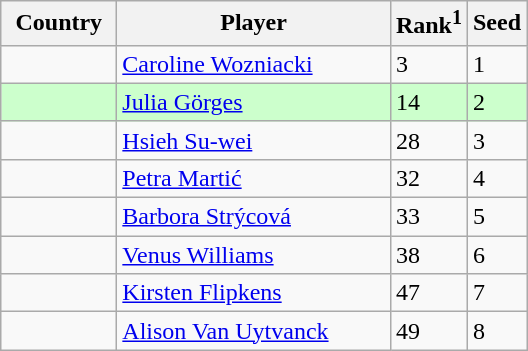<table class="sortable wikitable">
<tr>
<th width=70>Country</th>
<th width=175>Player</th>
<th>Rank<sup>1</sup></th>
<th>Seed</th>
</tr>
<tr>
<td></td>
<td><a href='#'>Caroline Wozniacki</a></td>
<td>3</td>
<td>1</td>
</tr>
<tr style="background:#cfc;">
<td></td>
<td><a href='#'>Julia Görges</a></td>
<td>14</td>
<td>2</td>
</tr>
<tr>
<td></td>
<td><a href='#'>Hsieh Su-wei</a></td>
<td>28</td>
<td>3</td>
</tr>
<tr>
<td></td>
<td><a href='#'>Petra Martić</a></td>
<td>32</td>
<td>4</td>
</tr>
<tr>
<td></td>
<td><a href='#'>Barbora Strýcová</a></td>
<td>33</td>
<td>5</td>
</tr>
<tr>
<td></td>
<td><a href='#'>Venus Williams</a></td>
<td>38</td>
<td>6</td>
</tr>
<tr>
<td></td>
<td><a href='#'>Kirsten Flipkens</a></td>
<td>47</td>
<td>7</td>
</tr>
<tr>
<td></td>
<td><a href='#'>Alison Van Uytvanck</a></td>
<td>49</td>
<td>8</td>
</tr>
</table>
